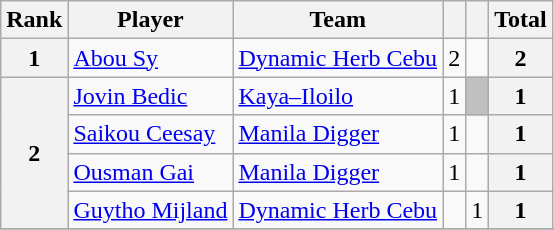<table class="wikitable" style="text-align:center; font-size:100%">
<tr>
<th>Rank</th>
<th>Player</th>
<th>Team</th>
<th></th>
<th></th>
<th>Total</th>
</tr>
<tr>
<th>1</th>
<td align="left"> <a href='#'>Abou Sy</a></td>
<td align="left"><a href='#'>Dynamic Herb Cebu</a></td>
<td>2</td>
<td></td>
<th>2</th>
</tr>
<tr>
<th rowspan=4>2</th>
<td align="left"> <a href='#'>Jovin Bedic</a></td>
<td align="left"><a href='#'>Kaya–Iloilo</a></td>
<td>1</td>
<td style="background-color: silver"></td>
<th>1</th>
</tr>
<tr>
<td align="left"> <a href='#'>Saikou Ceesay</a></td>
<td align="left"><a href='#'>Manila Digger</a></td>
<td>1</td>
<td></td>
<th>1</th>
</tr>
<tr>
<td align="left"> <a href='#'>Ousman Gai</a></td>
<td align="left"><a href='#'>Manila Digger</a></td>
<td>1</td>
<td></td>
<th>1</th>
</tr>
<tr>
<td align="left"> <a href='#'>Guytho Mijland</a></td>
<td align="left"><a href='#'>Dynamic Herb Cebu</a></td>
<td></td>
<td>1</td>
<th>1</th>
</tr>
<tr>
</tr>
</table>
